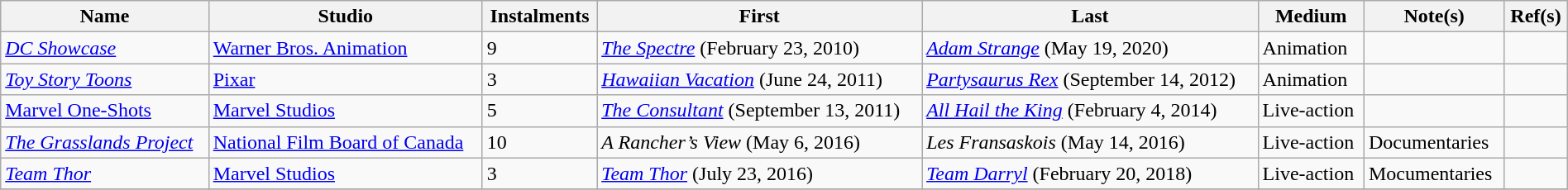<table class="wikitable" style="width:100%;" style="font-size: 100%;">
<tr style="text-align:center;">
<th>Name</th>
<th>Studio</th>
<th>Instalments</th>
<th>First</th>
<th>Last</th>
<th>Medium</th>
<th>Note(s)</th>
<th>Ref(s)</th>
</tr>
<tr>
<td><em><a href='#'>DC Showcase</a></em></td>
<td><a href='#'>Warner Bros. Animation</a></td>
<td>9</td>
<td><em><a href='#'>The Spectre</a></em> (February 23, 2010)</td>
<td><em><a href='#'>Adam Strange</a></em> (May 19, 2020)</td>
<td>Animation</td>
<td></td>
<td></td>
</tr>
<tr>
<td><em><a href='#'>Toy Story Toons</a></em></td>
<td><a href='#'>Pixar</a></td>
<td>3</td>
<td><em><a href='#'>Hawaiian Vacation</a></em> (June 24, 2011)</td>
<td><em><a href='#'>Partysaurus Rex</a></em> (September 14, 2012)</td>
<td>Animation</td>
<td></td>
<td></td>
</tr>
<tr>
<td><a href='#'>Marvel One-Shots</a></td>
<td><a href='#'>Marvel Studios</a></td>
<td>5</td>
<td><em><a href='#'>The Consultant</a></em> (September 13, 2011)</td>
<td><em><a href='#'>All Hail the King</a></em> (February 4, 2014)</td>
<td>Live-action</td>
<td></td>
<td></td>
</tr>
<tr>
<td><em><a href='#'>The Grasslands Project</a></em></td>
<td><a href='#'>National Film Board of Canada</a></td>
<td>10</td>
<td><em>A Rancher’s View</em> (May 6, 2016)</td>
<td><em>Les Fransaskois</em> (May 14, 2016)</td>
<td>Live-action</td>
<td>Documentaries</td>
<td></td>
</tr>
<tr>
<td><em><a href='#'>Team Thor</a></em></td>
<td><a href='#'>Marvel Studios</a></td>
<td>3</td>
<td><em><a href='#'>Team Thor</a></em> (July 23, 2016)</td>
<td><em><a href='#'>Team Darryl</a></em> (February 20, 2018)</td>
<td>Live-action</td>
<td>Mocumentaries</td>
<td></td>
</tr>
<tr>
</tr>
</table>
